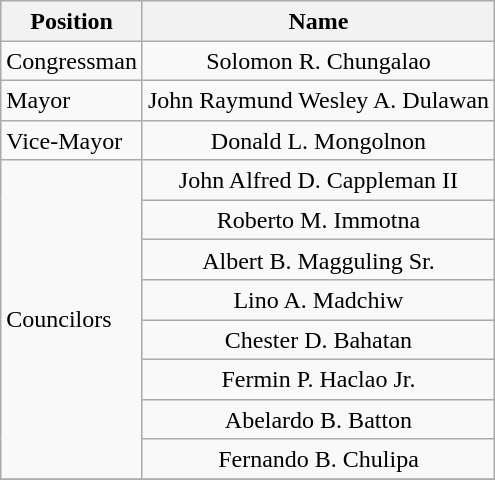<table class="wikitable" style="line-height:1.20em; font-size:100%;">
<tr>
<th>Position</th>
<th>Name</th>
</tr>
<tr>
<td>Congressman</td>
<td style="text-align:center;">Solomon R. Chungalao</td>
</tr>
<tr>
<td>Mayor</td>
<td style="text-align:center;">John Raymund Wesley A. Dulawan</td>
</tr>
<tr>
<td>Vice-Mayor</td>
<td style="text-align:center;">Donald L. Mongolnon</td>
</tr>
<tr>
<td rowspan=8>Councilors</td>
<td style="text-align:center;">John Alfred D. Cappleman II</td>
</tr>
<tr>
<td style="text-align:center;">Roberto M. Immotna</td>
</tr>
<tr>
<td style="text-align:center;">Albert B. Magguling Sr.</td>
</tr>
<tr>
<td style="text-align:center;">Lino A. Madchiw</td>
</tr>
<tr>
<td style="text-align:center;">Chester D. Bahatan</td>
</tr>
<tr>
<td style="text-align:center;">Fermin P. Haclao Jr.</td>
</tr>
<tr>
<td style="text-align:center;">Abelardo B. Batton</td>
</tr>
<tr>
<td style="text-align:center;">Fernando B. Chulipa</td>
</tr>
<tr>
</tr>
</table>
